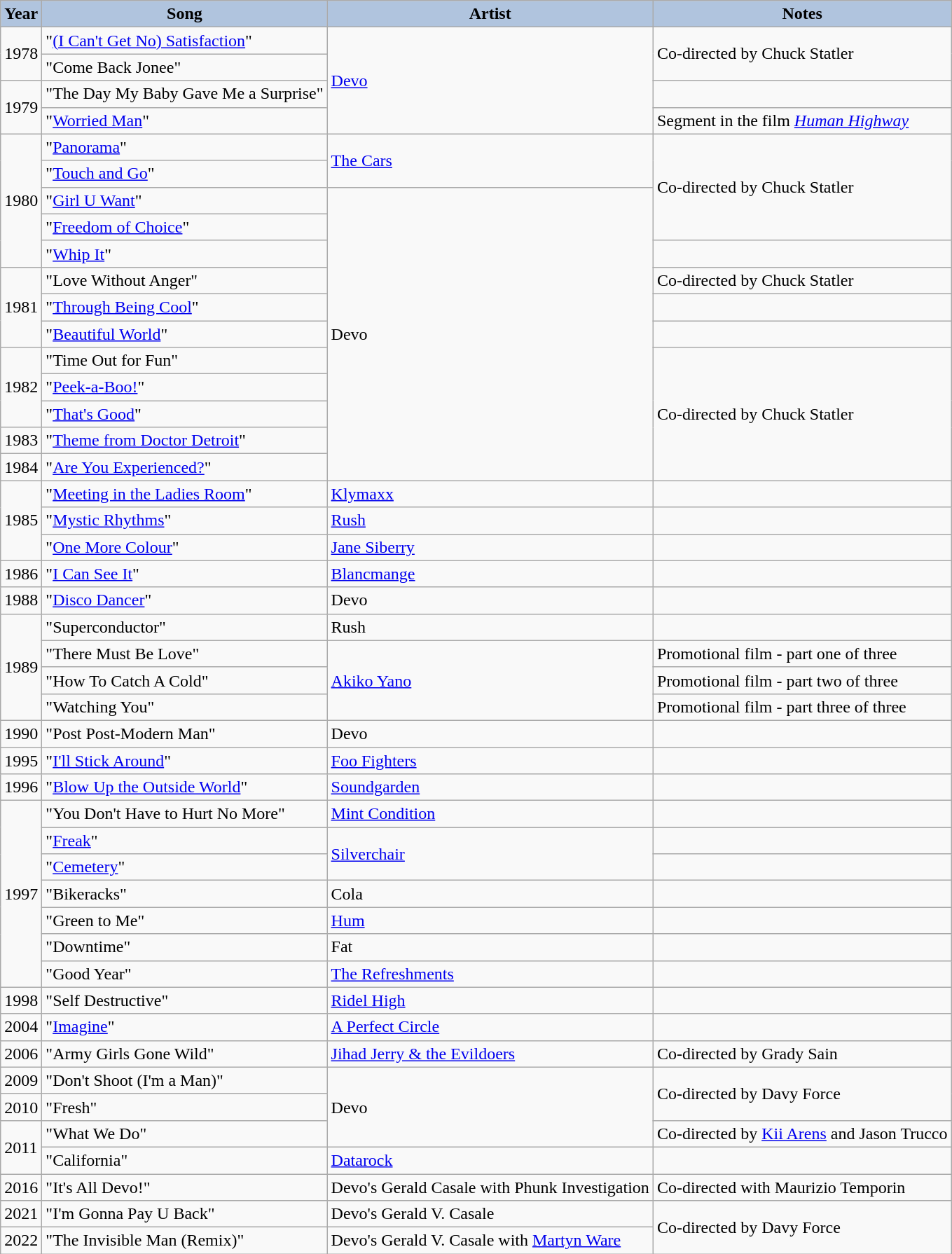<table class="wikitable">
<tr>
<th style="background:#B0C4DE;">Year</th>
<th style="background:#B0C4DE;">Song</th>
<th style="background:#B0C4DE;">Artist</th>
<th style="background:#B0C4DE;">Notes</th>
</tr>
<tr>
<td rowspan="2">1978</td>
<td>"<a href='#'>(I Can't Get No) Satisfaction</a>"</td>
<td rowspan="4"><a href='#'>Devo</a></td>
<td rowspan="2">Co-directed by Chuck Statler</td>
</tr>
<tr>
<td>"Come Back Jonee"</td>
</tr>
<tr>
<td rowspan="2">1979</td>
<td>"The Day My Baby Gave Me a Surprise"</td>
<td></td>
</tr>
<tr>
<td>"<a href='#'>Worried Man</a>"</td>
<td>Segment in the film <em><a href='#'>Human Highway</a></em></td>
</tr>
<tr>
<td rowspan="5">1980</td>
<td>"<a href='#'>Panorama</a>"</td>
<td rowspan="2"><a href='#'>The Cars</a></td>
<td rowspan="4">Co-directed by Chuck Statler</td>
</tr>
<tr>
<td>"<a href='#'>Touch and Go</a>"</td>
</tr>
<tr>
<td>"<a href='#'>Girl U Want</a>"</td>
<td rowspan="11">Devo</td>
</tr>
<tr>
<td>"<a href='#'>Freedom of Choice</a>"</td>
</tr>
<tr>
<td>"<a href='#'>Whip It</a>"</td>
<td></td>
</tr>
<tr>
<td rowspan="3">1981</td>
<td>"Love Without Anger"</td>
<td>Co-directed by Chuck Statler</td>
</tr>
<tr>
<td>"<a href='#'>Through Being Cool</a>"</td>
<td></td>
</tr>
<tr>
<td>"<a href='#'>Beautiful World</a>"</td>
<td></td>
</tr>
<tr>
<td rowspan="3">1982</td>
<td>"Time Out for Fun"</td>
<td rowspan="5">Co-directed by Chuck Statler</td>
</tr>
<tr>
<td>"<a href='#'>Peek-a-Boo!</a>"</td>
</tr>
<tr>
<td>"<a href='#'>That's Good</a>"</td>
</tr>
<tr>
<td>1983</td>
<td>"<a href='#'>Theme from Doctor Detroit</a>"</td>
</tr>
<tr>
<td>1984</td>
<td>"<a href='#'>Are You Experienced?</a>"</td>
</tr>
<tr>
<td rowspan="3">1985</td>
<td>"<a href='#'>Meeting in the Ladies Room</a>"</td>
<td><a href='#'>Klymaxx</a></td>
<td></td>
</tr>
<tr>
<td>"<a href='#'>Mystic Rhythms</a>"</td>
<td><a href='#'>Rush</a></td>
<td></td>
</tr>
<tr>
<td>"<a href='#'>One More Colour</a>"</td>
<td><a href='#'>Jane Siberry</a></td>
<td></td>
</tr>
<tr>
<td>1986</td>
<td>"<a href='#'>I Can See It</a>"</td>
<td><a href='#'>Blancmange</a></td>
<td></td>
</tr>
<tr>
<td>1988</td>
<td>"<a href='#'>Disco Dancer</a>"</td>
<td>Devo</td>
<td></td>
</tr>
<tr>
<td rowspan="4">1989</td>
<td>"Superconductor"</td>
<td>Rush</td>
<td></td>
</tr>
<tr>
<td>"There Must Be Love"</td>
<td rowspan="3"><a href='#'>Akiko Yano</a></td>
<td rowspan="1">Promotional film - part one of three</td>
</tr>
<tr>
<td>"How To Catch A Cold"</td>
<td rowspan="1">Promotional film - part two of three</td>
</tr>
<tr>
<td>"Watching You"</td>
<td rowspan="1">Promotional film - part three of three</td>
</tr>
<tr>
<td>1990</td>
<td>"Post Post-Modern Man"</td>
<td>Devo</td>
<td></td>
</tr>
<tr>
<td>1995</td>
<td>"<a href='#'>I'll Stick Around</a>"</td>
<td><a href='#'>Foo Fighters</a></td>
<td></td>
</tr>
<tr>
<td>1996</td>
<td>"<a href='#'>Blow Up the Outside World</a>"</td>
<td><a href='#'>Soundgarden</a></td>
<td></td>
</tr>
<tr>
<td rowspan="7">1997</td>
<td>"You Don't Have to Hurt No More"</td>
<td><a href='#'>Mint Condition</a></td>
<td></td>
</tr>
<tr>
<td>"<a href='#'>Freak</a>"</td>
<td rowspan="2"><a href='#'>Silverchair</a></td>
<td></td>
</tr>
<tr>
<td>"<a href='#'>Cemetery</a>"</td>
<td></td>
</tr>
<tr>
<td>"Bikeracks"</td>
<td>Cola</td>
<td></td>
</tr>
<tr>
<td>"Green to Me"</td>
<td><a href='#'>Hum</a></td>
<td></td>
</tr>
<tr>
<td>"Downtime"</td>
<td>Fat</td>
<td></td>
</tr>
<tr>
<td>"Good Year"</td>
<td><a href='#'>The Refreshments</a></td>
<td></td>
</tr>
<tr>
<td>1998</td>
<td>"Self Destructive"</td>
<td><a href='#'>Ridel High</a></td>
<td></td>
</tr>
<tr>
<td>2004</td>
<td>"<a href='#'>Imagine</a>"</td>
<td><a href='#'>A Perfect Circle</a></td>
<td></td>
</tr>
<tr>
<td>2006</td>
<td>"Army Girls Gone Wild"</td>
<td><a href='#'>Jihad Jerry & the Evildoers</a></td>
<td>Co-directed by Grady Sain</td>
</tr>
<tr>
<td>2009</td>
<td>"Don't Shoot (I'm a Man)"</td>
<td rowspan="3">Devo</td>
<td rowspan="2">Co-directed by Davy Force</td>
</tr>
<tr>
<td>2010</td>
<td>"Fresh"</td>
</tr>
<tr>
<td rowspan="2">2011</td>
<td>"What We Do"</td>
<td>Co-directed by <a href='#'>Kii Arens</a> and Jason Trucco</td>
</tr>
<tr>
<td>"California"</td>
<td><a href='#'>Datarock</a></td>
<td></td>
</tr>
<tr>
<td>2016</td>
<td>"It's All Devo!"</td>
<td>Devo's Gerald Casale with Phunk Investigation</td>
<td>Co-directed with Maurizio Temporin</td>
</tr>
<tr>
<td>2021</td>
<td>"I'm Gonna Pay U Back"</td>
<td>Devo's Gerald V. Casale</td>
<td rowspan="2">Co-directed by Davy Force</td>
</tr>
<tr>
<td>2022</td>
<td>"The Invisible Man (Remix)"</td>
<td>Devo's Gerald V. Casale with <a href='#'>Martyn Ware</a></td>
</tr>
</table>
